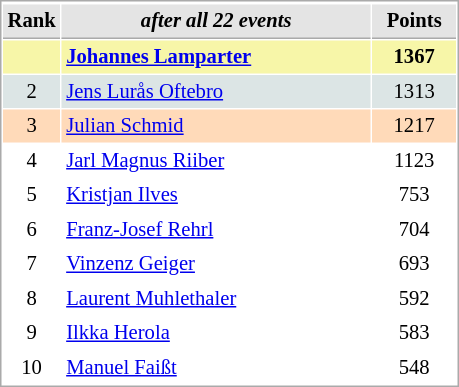<table cellspacing="1" cellpadding="3" style="border:1px solid #AAAAAA;font-size:86%">
<tr style="background-color: #E4E4E4;">
</tr>
<tr style="background-color: #E4E4E4;">
<th style="border-bottom:1px solid #AAAAAA; width: 10px;">Rank</th>
<th style="border-bottom:1px solid #AAAAAA; width: 200px;"><em>after all 22 events</em></th>
<th style="border-bottom:1px solid #AAAAAA; width: 50px;">Points</th>
</tr>
<tr style="background:#f7f6a8;">
<td align=center></td>
<td><strong> <a href='#'>Johannes Lamparter</a></strong></td>
<td align=center><strong>1367</strong></td>
</tr>
<tr style="background:#dce5e5;">
<td align=center>2</td>
<td> <a href='#'>Jens Lurås Oftebro</a></td>
<td align=center>1313</td>
</tr>
<tr style="background:#ffdab9;">
<td align=center>3</td>
<td> <a href='#'>Julian Schmid</a></td>
<td align=center>1217</td>
</tr>
<tr>
<td align=center>4</td>
<td> <a href='#'>Jarl Magnus Riiber</a></td>
<td align=center>1123</td>
</tr>
<tr>
<td align=center>5</td>
<td> <a href='#'>Kristjan Ilves</a></td>
<td align=center>753</td>
</tr>
<tr>
<td align=center>6</td>
<td> <a href='#'>Franz-Josef Rehrl</a></td>
<td align=center>704</td>
</tr>
<tr>
<td align=center>7</td>
<td> <a href='#'>Vinzenz Geiger</a></td>
<td align=center>693</td>
</tr>
<tr>
<td align=center>8</td>
<td> <a href='#'>Laurent Muhlethaler</a></td>
<td align=center>592</td>
</tr>
<tr>
<td align=center>9</td>
<td> <a href='#'>Ilkka Herola</a></td>
<td align=center>583</td>
</tr>
<tr>
<td align=center>10</td>
<td> <a href='#'>Manuel Faißt</a></td>
<td align=center>548</td>
</tr>
</table>
